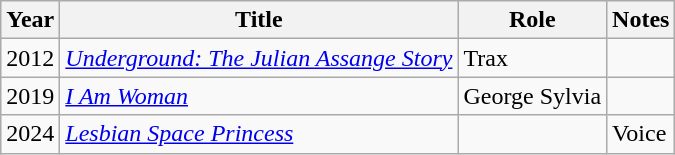<table class="wikitable sortable">
<tr>
<th>Year</th>
<th>Title</th>
<th>Role</th>
<th>Notes</th>
</tr>
<tr>
<td>2012</td>
<td><em><a href='#'>Underground: The Julian Assange Story</a></em></td>
<td>Trax</td>
<td></td>
</tr>
<tr>
<td>2019</td>
<td><a href='#'><em>I Am Woman</em></a></td>
<td>George Sylvia</td>
<td></td>
</tr>
<tr>
<td>2024</td>
<td><em><a href='#'>Lesbian Space Princess</a></em></td>
<td></td>
<td>Voice</td>
</tr>
</table>
